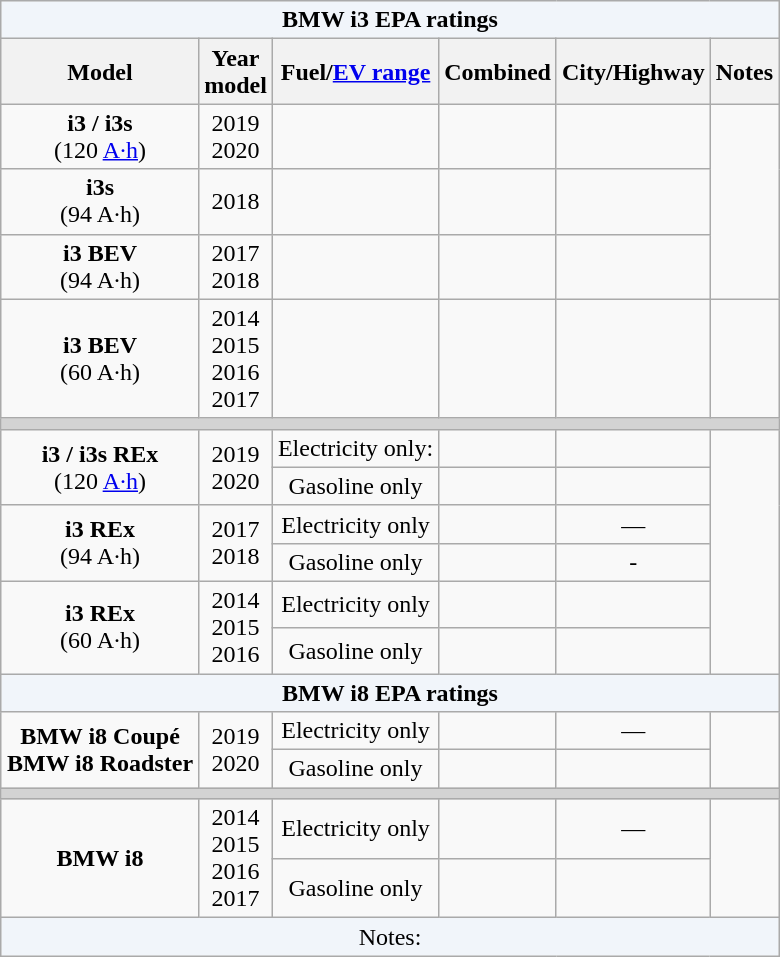<table class="wikitable" style="margin: 1em auto 1em auto;text-align:center;">
<tr>
<td colspan="6" style="background:#f1f5fa;"><strong>BMW i3 EPA ratings</strong></td>
</tr>
<tr>
<th>Model</th>
<th>Year<br>model</th>
<th>Fuel/<a href='#'>EV range</a></th>
<th>Combined</th>
<th>City/Highway</th>
<th>Notes</th>
</tr>
<tr>
<td><strong>i3 / i3s</strong><br>(120 <a href='#'>A·h</a>)</td>
<td>2019<br>2020</td>
<td></td>
<td></td>
<td></td>
</tr>
<tr>
<td><strong>i3s</strong><br>(94 A·h)</td>
<td>2018</td>
<td></td>
<td></td>
<td></td>
</tr>
<tr>
<td><strong>i3 BEV</strong><br>(94 A·h)</td>
<td>2017<br>2018</td>
<td></td>
<td></td>
<td></td>
</tr>
<tr>
<td><strong>i3 BEV</strong><br>(60 A·h)</td>
<td>2014<br>2015<br>2016<br>2017</td>
<td></td>
<td></td>
<td></td>
<td align="left"></td>
</tr>
<tr style="background:lightgrey;">
<td colspan="6"></td>
</tr>
<tr>
<td rowspan="2"><strong>i3 / i3s REx</strong><br>(120 <a href='#'>A·h</a>)</td>
<td rowspan="2">2019<br>2020</td>
<td>Electricity only:<br></td>
<td></td>
<td></td>
<td rowspan="6" style="text-align:left;"></td>
</tr>
<tr>
<td>Gasoline only<br> </td>
<td></td>
<td></td>
</tr>
<tr>
<td rowspan="2"><strong>i3 REx</strong><br> (94 A·h)</td>
<td rowspan="2">2017<br>2018</td>
<td>Electricity only<br></td>
<td></td>
<td>—</td>
</tr>
<tr style="text-align:center;">
<td>Gasoline only<br></td>
<td></td>
<td>-</td>
</tr>
<tr>
<td rowspan="2"><strong>i3 REx</strong><br>(60 A·h)</td>
<td rowspan="2">2014<br>2015<br>2016</td>
<td>Electricity only<br></td>
<td></td>
<td></td>
</tr>
<tr>
<td>Gasoline only<br></td>
<td></td>
<td></td>
</tr>
<tr>
<td colspan="6" style="background:#f1f5fa;"><strong>BMW i8 EPA ratings </strong></td>
</tr>
<tr>
<td rowspan="2"><strong>BMW i8 Coupé<br>BMW i8 Roadster</strong></td>
<td rowspan="2">2019<br>2020</td>
<td>Electricity only<br></td>
<td></td>
<td>—</td>
<td rowspan="2" align="left"></td>
</tr>
<tr>
<td>Gasoline only<br></td>
<td></td>
<td></td>
</tr>
<tr style="background:lightgrey;">
<td colspan="6"></td>
</tr>
<tr>
<td rowspan="2"><strong>BMW i8</strong></td>
<td rowspan="2">2014<br>2015<br>2016<br>2017</td>
<td>Electricity only<br></td>
<td></td>
<td>—</td>
<td rowspan="2" align="left"></td>
</tr>
<tr>
<td>Gasoline only<br></td>
<td></td>
<td></td>
</tr>
<tr>
<td colspan="6" style="background:#f1f5fa;">Notes:<br></td>
</tr>
</table>
